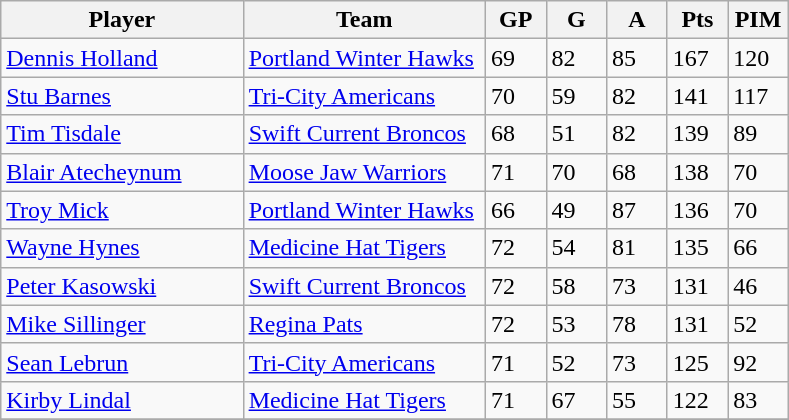<table class="wikitable">
<tr>
<th width="30%">Player</th>
<th width="30%">Team</th>
<th width="7.5%">GP</th>
<th width="7.5%">G</th>
<th width="7.5%">A</th>
<th width="7.5%">Pts</th>
<th width="7.5%">PIM</th>
</tr>
<tr>
<td><a href='#'>Dennis Holland</a></td>
<td><a href='#'>Portland Winter Hawks</a></td>
<td>69</td>
<td>82</td>
<td>85</td>
<td>167</td>
<td>120</td>
</tr>
<tr>
<td><a href='#'>Stu Barnes</a></td>
<td><a href='#'>Tri-City Americans</a></td>
<td>70</td>
<td>59</td>
<td>82</td>
<td>141</td>
<td>117</td>
</tr>
<tr>
<td><a href='#'>Tim Tisdale</a></td>
<td><a href='#'>Swift Current Broncos</a></td>
<td>68</td>
<td>51</td>
<td>82</td>
<td>139</td>
<td>89</td>
</tr>
<tr>
<td><a href='#'>Blair Atecheynum</a></td>
<td><a href='#'>Moose Jaw Warriors</a></td>
<td>71</td>
<td>70</td>
<td>68</td>
<td>138</td>
<td>70</td>
</tr>
<tr>
<td><a href='#'>Troy Mick</a></td>
<td><a href='#'>Portland Winter Hawks</a></td>
<td>66</td>
<td>49</td>
<td>87</td>
<td>136</td>
<td>70</td>
</tr>
<tr>
<td><a href='#'>Wayne Hynes</a></td>
<td><a href='#'>Medicine Hat Tigers</a></td>
<td>72</td>
<td>54</td>
<td>81</td>
<td>135</td>
<td>66</td>
</tr>
<tr>
<td><a href='#'>Peter Kasowski</a></td>
<td><a href='#'>Swift Current Broncos</a></td>
<td>72</td>
<td>58</td>
<td>73</td>
<td>131</td>
<td>46</td>
</tr>
<tr>
<td><a href='#'>Mike Sillinger</a></td>
<td><a href='#'>Regina Pats</a></td>
<td>72</td>
<td>53</td>
<td>78</td>
<td>131</td>
<td>52</td>
</tr>
<tr>
<td><a href='#'>Sean Lebrun</a></td>
<td><a href='#'>Tri-City Americans</a></td>
<td>71</td>
<td>52</td>
<td>73</td>
<td>125</td>
<td>92</td>
</tr>
<tr>
<td><a href='#'>Kirby Lindal</a></td>
<td><a href='#'>Medicine Hat Tigers</a></td>
<td>71</td>
<td>67</td>
<td>55</td>
<td>122</td>
<td>83</td>
</tr>
<tr>
</tr>
</table>
